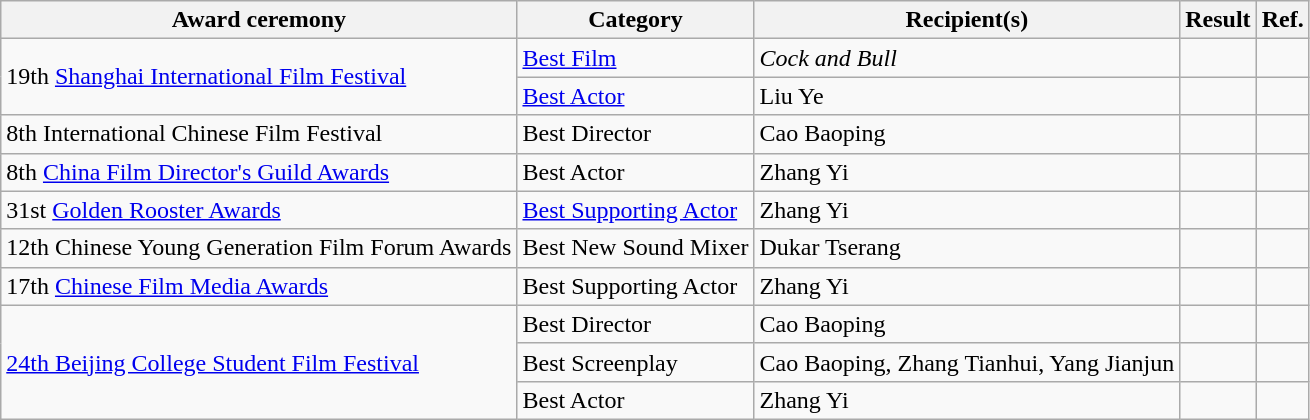<table class="wikitable sortable">
<tr>
<th>Award ceremony</th>
<th>Category</th>
<th>Recipient(s)</th>
<th>Result</th>
<th>Ref.</th>
</tr>
<tr>
<td rowspan=2>19th <a href='#'>Shanghai International Film Festival</a></td>
<td><a href='#'>Best Film</a></td>
<td><em>Cock and Bull</em></td>
<td></td>
<td></td>
</tr>
<tr>
<td><a href='#'>Best Actor</a></td>
<td>Liu Ye</td>
<td></td>
<td></td>
</tr>
<tr>
<td>8th International Chinese Film Festival</td>
<td>Best Director</td>
<td>Cao Baoping</td>
<td></td>
<td></td>
</tr>
<tr>
<td>8th <a href='#'>China Film Director's Guild Awards</a></td>
<td>Best Actor</td>
<td>Zhang Yi</td>
<td></td>
<td></td>
</tr>
<tr>
<td>31st <a href='#'>Golden Rooster Awards</a></td>
<td><a href='#'>Best Supporting Actor</a></td>
<td>Zhang Yi</td>
<td></td>
<td></td>
</tr>
<tr>
<td>12th Chinese Young Generation Film Forum Awards</td>
<td>Best New Sound Mixer</td>
<td>Dukar Tserang</td>
<td></td>
<td></td>
</tr>
<tr>
<td rowspan=1>17th <a href='#'>Chinese Film Media Awards</a></td>
<td>Best Supporting Actor</td>
<td>Zhang Yi</td>
<td></td>
<td rowspan=1></td>
</tr>
<tr>
<td rowspan=3><a href='#'>24th Beijing College Student Film Festival</a></td>
<td>Best Director</td>
<td>Cao Baoping</td>
<td></td>
<td></td>
</tr>
<tr>
<td>Best Screenplay</td>
<td>Cao Baoping, Zhang Tianhui, Yang Jianjun</td>
<td></td>
<td></td>
</tr>
<tr>
<td>Best Actor</td>
<td>Zhang Yi</td>
<td></td>
<td></td>
</tr>
</table>
